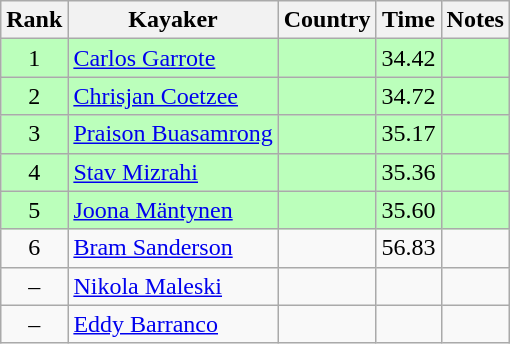<table class="wikitable" style="text-align:center">
<tr>
<th>Rank</th>
<th>Kayaker</th>
<th>Country</th>
<th>Time</th>
<th>Notes</th>
</tr>
<tr bgcolor=bbffbb>
<td>1</td>
<td align="left"><a href='#'>Carlos Garrote</a></td>
<td align="left"></td>
<td>34.42</td>
<td></td>
</tr>
<tr bgcolor=bbffbb>
<td>2</td>
<td align="left"><a href='#'>Chrisjan Coetzee</a></td>
<td align="left"></td>
<td>34.72</td>
<td></td>
</tr>
<tr bgcolor=bbffbb>
<td>3</td>
<td align="left"><a href='#'>Praison Buasamrong</a></td>
<td align="left"></td>
<td>35.17</td>
<td></td>
</tr>
<tr bgcolor=bbffbb>
<td>4</td>
<td align="left"><a href='#'>Stav Mizrahi</a></td>
<td align="left"></td>
<td>35.36</td>
<td></td>
</tr>
<tr bgcolor=bbffbb>
<td>5</td>
<td align="left"><a href='#'>Joona Mäntynen</a></td>
<td align="left"></td>
<td>35.60</td>
<td></td>
</tr>
<tr>
<td>6</td>
<td align="left"><a href='#'>Bram Sanderson</a></td>
<td align="left"></td>
<td>56.83</td>
<td></td>
</tr>
<tr>
<td>–</td>
<td align="left"><a href='#'>Nikola Maleski</a></td>
<td align="left"></td>
<td></td>
<td></td>
</tr>
<tr>
<td>–</td>
<td align="left"><a href='#'>Eddy Barranco</a></td>
<td align="left"></td>
<td></td>
<td></td>
</tr>
</table>
